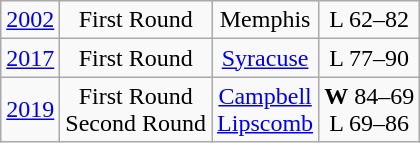<table class="wikitable">
<tr align="center">
<td><a href='#'>2002</a></td>
<td>First Round</td>
<td>Memphis</td>
<td>L 62–82</td>
</tr>
<tr align="center">
<td><a href='#'>2017</a></td>
<td>First Round</td>
<td><a href='#'>Syracuse</a></td>
<td>L 77–90</td>
</tr>
<tr align="center">
<td><a href='#'>2019</a></td>
<td>First Round<br>Second Round</td>
<td><a href='#'>Campbell</a><br><a href='#'>Lipscomb</a></td>
<td><strong>W</strong> 84–69<br>L 69–86</td>
</tr>
</table>
